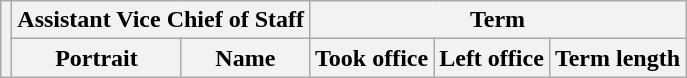<table class="wikitable sortable">
<tr>
<th rowspan=2></th>
<th colspan=2>Assistant Vice Chief of Staff</th>
<th colspan=3>Term</th>
</tr>
<tr>
<th>Portrait</th>
<th>Name</th>
<th>Took office</th>
<th>Left office</th>
<th>Term length<br>






































</th>
</tr>
</table>
